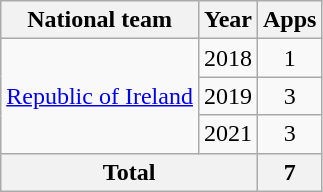<table class="sortable wikitable" style="text-align:center">
<tr>
<th scope="col">National team</th>
<th scope="col">Year</th>
<th !scope="col">Apps</th>
</tr>
<tr>
<td rowspan="3"><a href='#'>Republic of Ireland</a></td>
<td scope="row">2018</td>
<td>1</td>
</tr>
<tr>
<td scope="row">2019</td>
<td>3</td>
</tr>
<tr>
<td scope="row">2021</td>
<td>3</td>
</tr>
<tr>
<th colspan="2">Total</th>
<th>7</th>
</tr>
</table>
